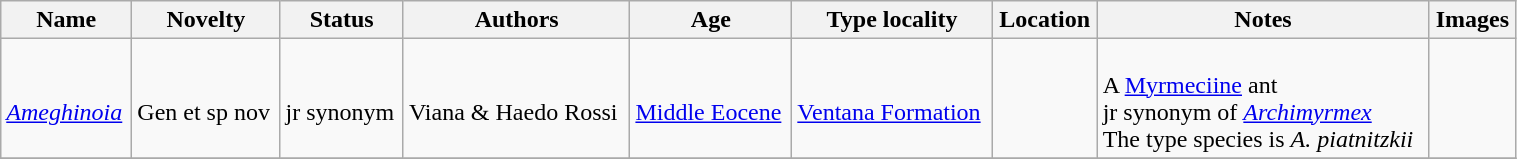<table class="wikitable sortable" align="center" width="80%">
<tr>
<th>Name</th>
<th>Novelty</th>
<th>Status</th>
<th>Authors</th>
<th>Age</th>
<th>Type locality</th>
<th>Location</th>
<th>Notes</th>
<th>Images</th>
</tr>
<tr>
<td><br><em><a href='#'>Ameghinoia</a></em></td>
<td><br>Gen et sp nov</td>
<td><br>jr synonym</td>
<td><br>Viana & Haedo Rossi</td>
<td><br><a href='#'>Middle Eocene</a></td>
<td><br><a href='#'>Ventana Formation</a></td>
<td><br></td>
<td><br>A <a href='#'>Myrmeciine</a> ant<br> 
jr synonym of <em><a href='#'>Archimyrmex</a></em><br> The type species is <em>A. piatnitzkii</em></td>
<td></td>
</tr>
<tr>
</tr>
</table>
